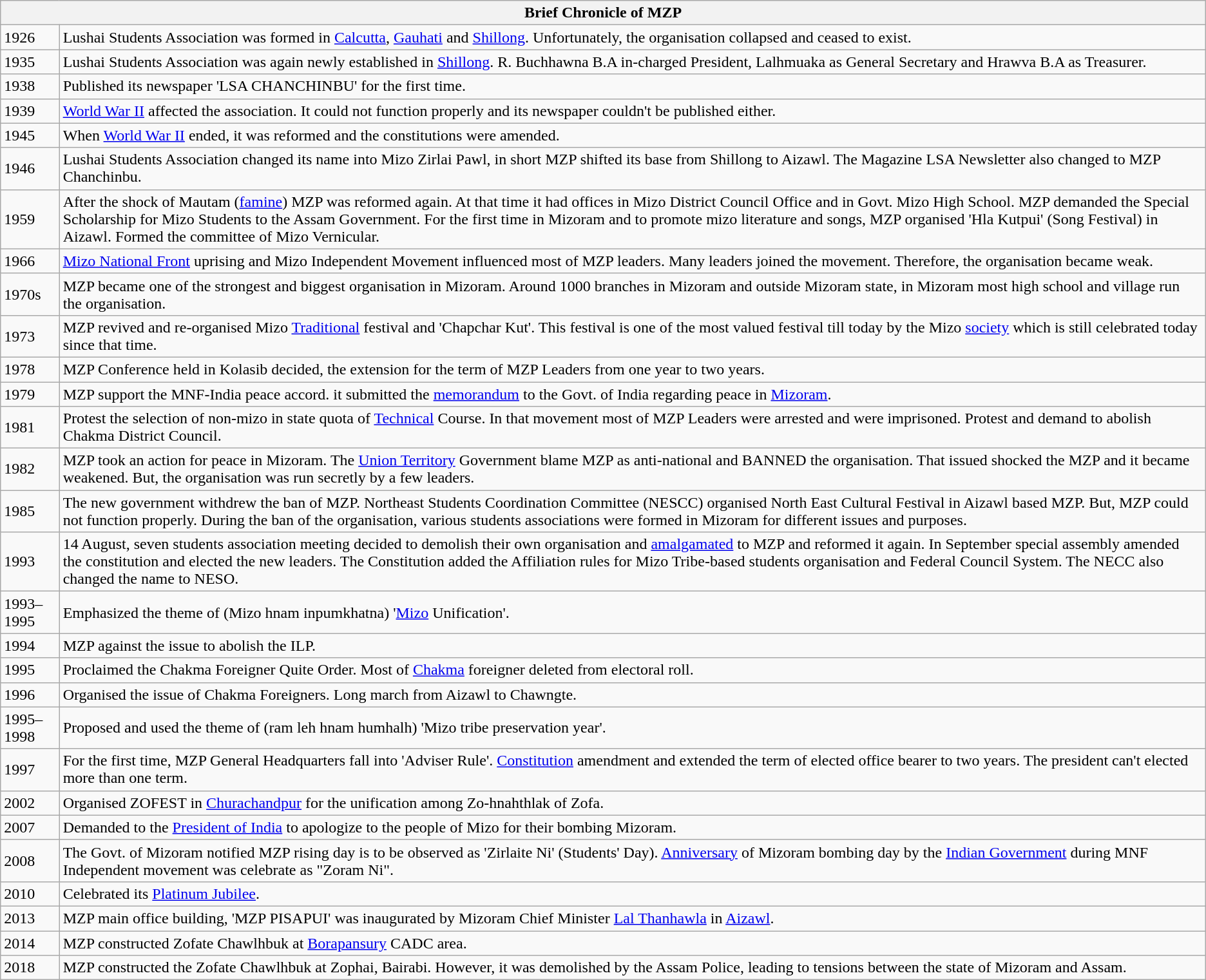<table class="wikitable">
<tr>
<th colspan="6">Brief Chronicle of MZP</th>
</tr>
<tr>
<td>1926</td>
<td>Lushai Students Association was formed in <a href='#'>Calcutta</a>, <a href='#'>Gauhati</a> and <a href='#'>Shillong</a>. Unfortunately, the organisation collapsed and ceased to exist.</td>
</tr>
<tr>
<td>1935</td>
<td>Lushai Students Association was again newly established in <a href='#'>Shillong</a>. R. Buchhawna B.A in-charged President, Lalhmuaka as General Secretary and Hrawva B.A as Treasurer.</td>
</tr>
<tr>
<td>1938</td>
<td>Published its newspaper 'LSA CHANCHINBU' for the first time.</td>
</tr>
<tr>
<td>1939</td>
<td><a href='#'>World War II</a> affected the association. It could not function properly and its newspaper couldn't be published either.</td>
</tr>
<tr>
<td>1945</td>
<td>When <a href='#'>World War II</a> ended, it was reformed and the constitutions were amended.</td>
</tr>
<tr>
<td>1946</td>
<td>Lushai Students Association changed its name into Mizo Zirlai Pawl, in short MZP shifted its base from Shillong to Aizawl. The Magazine LSA Newsletter also changed to MZP Chanchinbu.</td>
</tr>
<tr>
<td>1959</td>
<td>After the shock of Mautam (<a href='#'>famine</a>) MZP was reformed again. At that time it had offices in Mizo District Council Office and in Govt. Mizo High School. MZP demanded the Special Scholarship for Mizo Students to the Assam Government. For the first time in Mizoram and to promote mizo literature and songs, MZP organised 'Hla Kutpui' (Song Festival) in Aizawl. Formed the committee of Mizo Vernicular.</td>
</tr>
<tr>
<td>1966</td>
<td><a href='#'>Mizo National Front</a> uprising and Mizo Independent Movement influenced most of MZP leaders. Many leaders joined the movement. Therefore, the organisation became weak.</td>
</tr>
<tr>
<td>1970s</td>
<td>MZP became one of the strongest and biggest organisation in Mizoram. Around 1000 branches in Mizoram and outside Mizoram state, in Mizoram most high school and village run the organisation.</td>
</tr>
<tr>
<td>1973</td>
<td>MZP revived and re-organised Mizo <a href='#'>Traditional</a> festival and 'Chapchar Kut'. This festival is one of the most valued festival till today by the Mizo <a href='#'>society</a> which is still celebrated today since that time.</td>
</tr>
<tr>
<td>1978</td>
<td>MZP Conference held in Kolasib decided, the extension for the term of MZP Leaders from one year to two years.</td>
</tr>
<tr>
<td>1979</td>
<td>MZP support the MNF-India peace accord. it submitted the <a href='#'>memorandum</a> to the Govt. of India regarding peace in <a href='#'>Mizoram</a>.</td>
</tr>
<tr>
<td>1981</td>
<td>Protest the selection of non-mizo in state quota of <a href='#'>Technical</a> Course. In that movement most of MZP Leaders were arrested and were imprisoned. Protest and demand to abolish Chakma District Council.</td>
</tr>
<tr>
<td>1982</td>
<td>MZP took an action for peace in Mizoram. The <a href='#'>Union Territory</a> Government blame MZP as anti-national and BANNED the organisation. That issued shocked the MZP and it became weakened. But, the organisation was run secretly by a few leaders.</td>
</tr>
<tr>
<td>1985</td>
<td>The new government withdrew the ban of MZP. Northeast Students Coordination Committee  (NESCC) organised North East Cultural Festival in Aizawl based MZP. But, MZP could not function properly. During the ban of the organisation, various students associations were formed in Mizoram for different issues and purposes.</td>
</tr>
<tr>
<td>1993</td>
<td>14 August, seven students association meeting decided to demolish their own organisation and <a href='#'>amalgamated</a> to MZP and reformed it again. In September special assembly amended the constitution and elected the new leaders. The Constitution added the Affiliation rules for Mizo Tribe-based students organisation and Federal Council System. The NECC also changed the name to NESO.</td>
</tr>
<tr>
<td>1993–1995</td>
<td>Emphasized the theme of (Mizo hnam inpumkhatna) '<a href='#'>Mizo</a> Unification'.</td>
</tr>
<tr>
<td>1994</td>
<td>MZP against the issue to abolish the ILP.</td>
</tr>
<tr>
<td>1995</td>
<td>Proclaimed the Chakma Foreigner Quite Order. Most of <a href='#'>Chakma</a> foreigner deleted from electoral roll.</td>
</tr>
<tr>
<td>1996</td>
<td>Organised the issue of Chakma Foreigners. Long march from Aizawl to Chawngte.</td>
</tr>
<tr>
<td>1995–1998</td>
<td>Proposed and used the theme of (ram leh hnam humhalh) 'Mizo tribe preservation year'.</td>
</tr>
<tr>
<td>1997</td>
<td>For the first time, MZP General Headquarters fall into 'Adviser Rule'. <a href='#'>Constitution</a> amendment and extended the term of elected office bearer to two years. The president can't elected more than one term.</td>
</tr>
<tr>
<td>2002</td>
<td>Organised ZOFEST in <a href='#'>Churachandpur</a> for the unification among Zo-hnahthlak of Zofa.</td>
</tr>
<tr>
<td>2007</td>
<td>Demanded to the <a href='#'>President of India</a> to apologize to the people of Mizo for their bombing Mizoram.</td>
</tr>
<tr>
<td>2008</td>
<td>The Govt. of Mizoram notified MZP rising day is to be observed as 'Zirlaite Ni' (Students' Day). <a href='#'>Anniversary</a> of Mizoram bombing day by the <a href='#'>Indian Government</a> during MNF Independent movement was celebrate as "Zoram Ni".</td>
</tr>
<tr>
<td>2010</td>
<td>Celebrated its <a href='#'>Platinum Jubilee</a>.</td>
</tr>
<tr>
<td>2013</td>
<td>MZP main office building, 'MZP PISAPUI' was inaugurated by Mizoram Chief Minister <a href='#'>Lal Thanhawla</a> in <a href='#'>Aizawl</a>.</td>
</tr>
<tr>
<td>2014</td>
<td>MZP constructed Zofate Chawlhbuk at <a href='#'>Borapansury</a> CADC area.</td>
</tr>
<tr>
<td>2018</td>
<td>MZP constructed the Zofate Chawlhbuk at Zophai, Bairabi. However, it was demolished by the Assam Police, leading to tensions between the state of Mizoram and Assam.</td>
</tr>
</table>
